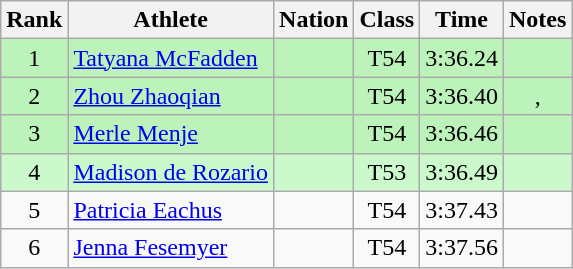<table class="wikitable sortable" style="text-align:center">
<tr>
<th>Rank</th>
<th>Athlete</th>
<th>Nation</th>
<th>Class</th>
<th>Time</th>
<th>Notes</th>
</tr>
<tr bgcolor=bbf3bb>
<td>1</td>
<td align=left><a href='#'>Tatyana McFadden</a></td>
<td align=left></td>
<td>T54</td>
<td>3:36.24</td>
<td></td>
</tr>
<tr bgcolor=bbf3bb>
<td>2</td>
<td align=left><a href='#'>Zhou Zhaoqian</a></td>
<td align=left></td>
<td>T54</td>
<td>3:36.40</td>
<td>, </td>
</tr>
<tr bgcolor=bbf3bb>
<td>3</td>
<td align=left><a href='#'>Merle Menje</a></td>
<td align=left></td>
<td>T54</td>
<td>3:36.46</td>
<td></td>
</tr>
<tr bgcolor=ccf9cc>
<td>4</td>
<td align=left><a href='#'>Madison de Rozario</a></td>
<td align=left></td>
<td>T53</td>
<td>3:36.49</td>
<td></td>
</tr>
<tr>
<td>5</td>
<td align=left><a href='#'>Patricia Eachus</a></td>
<td align=left></td>
<td>T54</td>
<td>3:37.43</td>
<td></td>
</tr>
<tr>
<td>6</td>
<td align=left><a href='#'>Jenna Fesemyer</a></td>
<td align=left></td>
<td>T54</td>
<td>3:37.56</td>
<td></td>
</tr>
</table>
